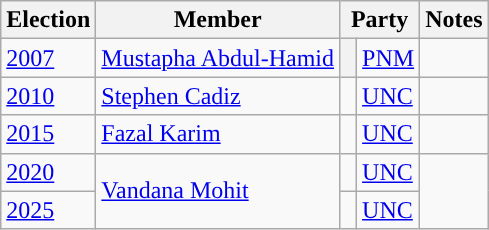<table class="wikitable sortable">
<tr>
<th>Election</th>
<th>Member</th>
<th colspan="2">Party</th>
<th>Notes</th>
</tr>
<tr>
<td><a href='#'>2007</a></td>
<td><a href='#'>Mustapha Abdul-Hamid</a></td>
<th style="background-color: "></th>
<td><a href='#'>PNM</a></td>
<td></td>
</tr>
<tr>
<td><a href='#'>2010</a></td>
<td><a href='#'>Stephen Cadiz</a></td>
<td style="background:"> </td>
<td><a href='#'>UNC</a></td>
<td></td>
</tr>
<tr>
<td><a href='#'>2015</a></td>
<td><a href='#'>Fazal Karim</a></td>
<td style="background:"> </td>
<td><a href='#'>UNC</a></td>
<td></td>
</tr>
<tr>
<td><a href='#'>2020</a></td>
<td rowspan="2"><a href='#'>Vandana Mohit</a></td>
<td style="background:"> </td>
<td><a href='#'>UNC</a></td>
<td rowspan="2"></td>
</tr>
<tr>
<td><a href='#'>2025</a></td>
<td style="background:"> </td>
<td><a href='#'>UNC</a></td>
</tr>
</table>
